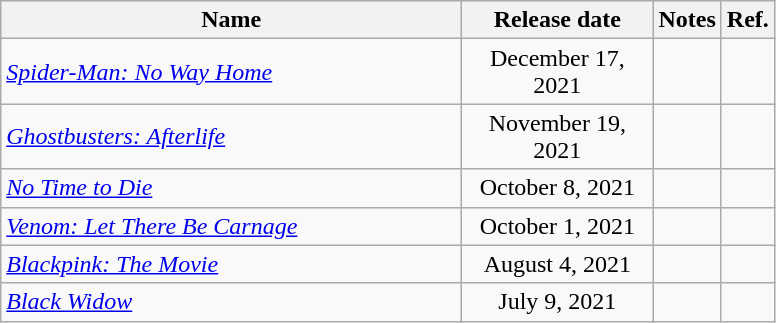<table class="wikitable sortable collapsible">
<tr>
<th scope="col" style="width:300px;">Name</th>
<th scope="col" style="width:120px;">Release date</th>
<th scope="col" class="unsortable">Notes</th>
<th scope="col" class="unsortable">Ref.</th>
</tr>
<tr>
<td><em><a href='#'>Spider-Man: No Way Home</a></em></td>
<td align="center">December 17, 2021</td>
<td></td>
<td></td>
</tr>
<tr>
<td><em><a href='#'>Ghostbusters: Afterlife</a></em></td>
<td align="center">November 19, 2021</td>
<td></td>
<td></td>
</tr>
<tr>
<td><em><a href='#'>No Time to Die</a></em></td>
<td align="center">October 8, 2021</td>
<td></td>
<td></td>
</tr>
<tr>
<td><em><a href='#'>Venom: Let There Be Carnage</a></em></td>
<td align="center">October 1, 2021</td>
<td></td>
<td></td>
</tr>
<tr>
<td><em><a href='#'>Blackpink: The Movie</a></em></td>
<td align="center">August 4, 2021</td>
<td></td>
<td></td>
</tr>
<tr>
<td><em><a href='#'>Black Widow</a></em></td>
<td align="center">July 9, 2021</td>
<td></td>
<td></td>
</tr>
</table>
